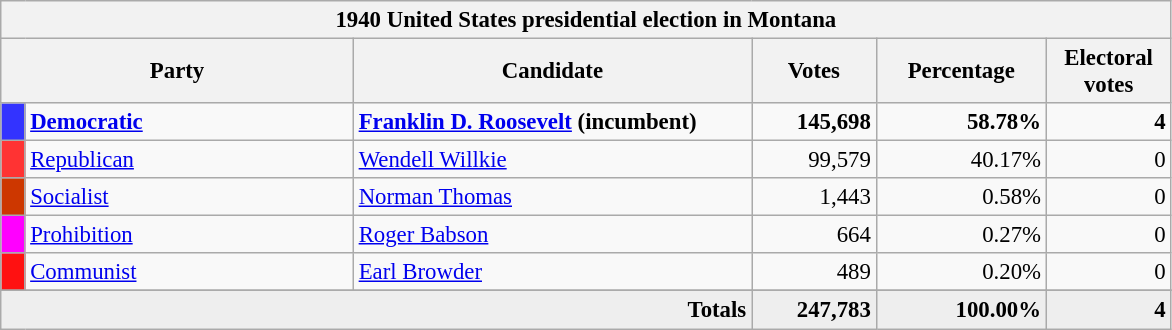<table class="wikitable" style="font-size: 95%;">
<tr>
<th colspan="6">1940 United States presidential election in Montana</th>
</tr>
<tr>
<th colspan="2" style="width: 15em">Party</th>
<th style="width: 17em">Candidate</th>
<th style="width: 5em">Votes</th>
<th style="width: 7em">Percentage</th>
<th style="width: 5em">Electoral votes</th>
</tr>
<tr>
<th style="background-color:#3333FF; width: 3px"></th>
<td style="width: 130px"><strong><a href='#'>Democratic</a></strong></td>
<td><strong><a href='#'>Franklin D. Roosevelt</a> (incumbent)</strong></td>
<td align="right"><strong>145,698</strong></td>
<td align="right"><strong>58.78%</strong></td>
<td align="right"><strong>4</strong></td>
</tr>
<tr>
<th style="background-color:#FF3333; width: 3px"></th>
<td style="width: 130px"><a href='#'>Republican</a></td>
<td><a href='#'>Wendell Willkie</a></td>
<td align="right">99,579</td>
<td align="right">40.17%</td>
<td align="right">0</td>
</tr>
<tr>
<th style="background-color:#CD3700; width: 3px"></th>
<td style="width: 130px"><a href='#'>Socialist</a></td>
<td><a href='#'>Norman Thomas</a></td>
<td align="right">1,443</td>
<td align="right">0.58%</td>
<td align="right">0</td>
</tr>
<tr>
<th style="background-color:#FF00FF; width: 3px"></th>
<td style="width: 130px"><a href='#'>Prohibition</a></td>
<td><a href='#'>Roger Babson</a></td>
<td align="right">664</td>
<td align="right">0.27%</td>
<td align="right">0</td>
</tr>
<tr>
<th style="background-color:#FF1111; width: 3px"></th>
<td style="width: 130px"><a href='#'>Communist</a></td>
<td><a href='#'>Earl Browder</a></td>
<td align="right">489</td>
<td align="right">0.20%</td>
<td align="right">0</td>
</tr>
<tr>
</tr>
<tr bgcolor="#EEEEEE">
<td colspan="3" align="right"><strong>Totals</strong></td>
<td align="right"><strong>247,783</strong></td>
<td align="right"><strong>100.00%</strong></td>
<td align="right"><strong>4</strong></td>
</tr>
</table>
